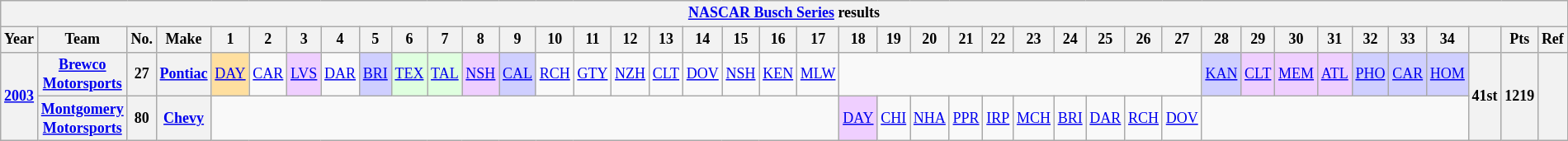<table class="wikitable" style="text-align:center; font-size:75%">
<tr>
<th colspan=42><a href='#'>NASCAR Busch Series</a> results</th>
</tr>
<tr>
<th>Year</th>
<th>Team</th>
<th>No.</th>
<th>Make</th>
<th>1</th>
<th>2</th>
<th>3</th>
<th>4</th>
<th>5</th>
<th>6</th>
<th>7</th>
<th>8</th>
<th>9</th>
<th>10</th>
<th>11</th>
<th>12</th>
<th>13</th>
<th>14</th>
<th>15</th>
<th>16</th>
<th>17</th>
<th>18</th>
<th>19</th>
<th>20</th>
<th>21</th>
<th>22</th>
<th>23</th>
<th>24</th>
<th>25</th>
<th>26</th>
<th>27</th>
<th>28</th>
<th>29</th>
<th>30</th>
<th>31</th>
<th>32</th>
<th>33</th>
<th>34</th>
<th></th>
<th>Pts</th>
<th>Ref</th>
</tr>
<tr>
<th rowspan=2><a href='#'>2003</a></th>
<th><a href='#'>Brewco Motorsports</a></th>
<th>27</th>
<th><a href='#'>Pontiac</a></th>
<td style="background:#FFDF9F;"><a href='#'>DAY</a><br></td>
<td><a href='#'>CAR</a></td>
<td style="background:#EFCFFF;"><a href='#'>LVS</a><br></td>
<td><a href='#'>DAR</a></td>
<td style="background:#CFCFFF;"><a href='#'>BRI</a><br></td>
<td style="background:#DFFFDF;"><a href='#'>TEX</a><br></td>
<td style="background:#DFFFDF;"><a href='#'>TAL</a><br></td>
<td style="background:#EFCFFF;"><a href='#'>NSH</a><br></td>
<td style="background:#CFCFFF;"><a href='#'>CAL</a><br></td>
<td><a href='#'>RCH</a></td>
<td><a href='#'>GTY</a></td>
<td><a href='#'>NZH</a></td>
<td><a href='#'>CLT</a></td>
<td><a href='#'>DOV</a></td>
<td><a href='#'>NSH</a></td>
<td><a href='#'>KEN</a></td>
<td><a href='#'>MLW</a></td>
<td colspan=10></td>
<td style="background:#CFCFFF;"><a href='#'>KAN</a><br></td>
<td style="background:#EFCFFF;"><a href='#'>CLT</a><br></td>
<td style="background:#EFCFFF;"><a href='#'>MEM</a><br></td>
<td style="background:#EFCFFF;"><a href='#'>ATL</a><br></td>
<td style="background:#CFCFFF;"><a href='#'>PHO</a><br></td>
<td style="background:#CFCFFF;"><a href='#'>CAR</a><br></td>
<td style="background:#CFCFFF;"><a href='#'>HOM</a><br></td>
<th rowspan=2>41st</th>
<th rowspan=2>1219</th>
<th rowspan=2></th>
</tr>
<tr>
<th><a href='#'>Montgomery Motorsports</a></th>
<th>80</th>
<th><a href='#'>Chevy</a></th>
<td colspan=17></td>
<td style="background:#EFCFFF;"><a href='#'>DAY</a><br></td>
<td><a href='#'>CHI</a></td>
<td><a href='#'>NHA</a></td>
<td><a href='#'>PPR</a></td>
<td><a href='#'>IRP</a></td>
<td><a href='#'>MCH</a></td>
<td><a href='#'>BRI</a></td>
<td><a href='#'>DAR</a></td>
<td><a href='#'>RCH</a></td>
<td><a href='#'>DOV</a></td>
<td colspan=7></td>
</tr>
</table>
